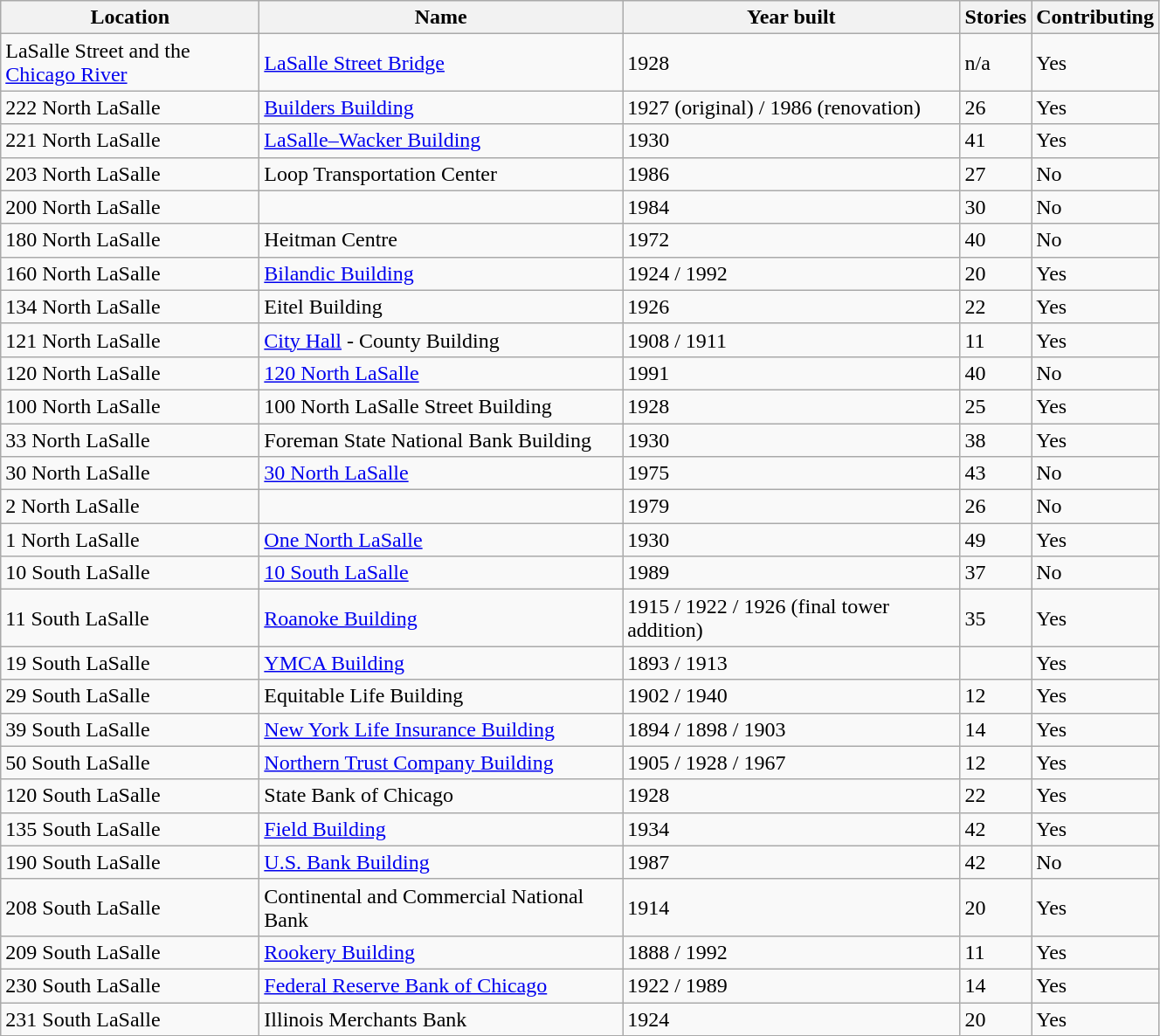<table class=wikitable width=70%>
<tr>
<th width=190px>Location</th>
<th>Name</th>
<th>Year built</th>
<th>Stories</th>
<th>Contributing</th>
</tr>
<tr>
<td>LaSalle Street and the <a href='#'>Chicago River</a></td>
<td><a href='#'>LaSalle Street Bridge</a><br></td>
<td>1928</td>
<td>n/a</td>
<td>Yes</td>
</tr>
<tr>
<td>222 North LaSalle</td>
<td><a href='#'>Builders Building</a></td>
<td>1927 (original) / 1986 (renovation)</td>
<td>26</td>
<td>Yes</td>
</tr>
<tr>
<td>221 North LaSalle</td>
<td><a href='#'>LaSalle–Wacker Building</a><br></td>
<td>1930</td>
<td>41</td>
<td>Yes</td>
</tr>
<tr>
<td>203 North LaSalle</td>
<td>Loop Transportation Center<br></td>
<td>1986</td>
<td>27</td>
<td>No</td>
</tr>
<tr>
<td>200 North LaSalle</td>
<td></td>
<td>1984</td>
<td>30</td>
<td>No</td>
</tr>
<tr>
<td>180 North LaSalle</td>
<td>Heitman Centre</td>
<td>1972</td>
<td>40</td>
<td>No</td>
</tr>
<tr>
<td>160 North LaSalle</td>
<td><a href='#'>Bilandic Building</a><br></td>
<td>1924 / 1992</td>
<td>20</td>
<td>Yes</td>
</tr>
<tr>
<td>134 North LaSalle</td>
<td>Eitel Building</td>
<td>1926</td>
<td>22</td>
<td>Yes</td>
</tr>
<tr>
<td>121 North LaSalle</td>
<td><a href='#'>City Hall</a> - County Building<br></td>
<td>1908 / 1911</td>
<td>11</td>
<td>Yes</td>
</tr>
<tr>
<td>120 North LaSalle</td>
<td><a href='#'>120 North LaSalle</a><br></td>
<td>1991</td>
<td>40</td>
<td>No</td>
</tr>
<tr>
<td>100 North LaSalle</td>
<td>100 North LaSalle Street Building</td>
<td>1928</td>
<td>25</td>
<td>Yes</td>
</tr>
<tr>
<td>33 North LaSalle</td>
<td>Foreman State National Bank Building<br></td>
<td>1930</td>
<td>38</td>
<td>Yes</td>
</tr>
<tr>
<td>30 North LaSalle</td>
<td><a href='#'>30 North LaSalle</a><br></td>
<td>1975</td>
<td>43</td>
<td>No</td>
</tr>
<tr>
<td>2 North LaSalle</td>
<td></td>
<td>1979</td>
<td>26</td>
<td>No</td>
</tr>
<tr>
<td>1 North LaSalle</td>
<td><a href='#'>One North LaSalle</a><br></td>
<td>1930</td>
<td>49</td>
<td>Yes</td>
</tr>
<tr>
<td>10 South LaSalle</td>
<td><a href='#'>10 South LaSalle</a><br></td>
<td>1989</td>
<td>37</td>
<td>No</td>
</tr>
<tr>
<td>11 South LaSalle</td>
<td><a href='#'>Roanoke Building</a><br></td>
<td>1915 / 1922 / 1926 (final tower addition)</td>
<td>35</td>
<td>Yes</td>
</tr>
<tr>
<td>19 South LaSalle</td>
<td><a href='#'>YMCA Building</a><br></td>
<td>1893 / 1913</td>
<td></td>
<td>Yes</td>
</tr>
<tr>
<td>29 South LaSalle</td>
<td>Equitable Life Building<br></td>
<td>1902 / 1940</td>
<td>12</td>
<td>Yes</td>
</tr>
<tr>
<td>39 South LaSalle</td>
<td><a href='#'>New York Life Insurance Building</a><br></td>
<td>1894 / 1898 / 1903</td>
<td>14</td>
<td>Yes</td>
</tr>
<tr>
<td>50 South LaSalle</td>
<td><a href='#'>Northern Trust Company Building</a><br></td>
<td>1905 / 1928 / 1967 </td>
<td>12</td>
<td>Yes</td>
</tr>
<tr>
<td>120 South LaSalle</td>
<td>State Bank of Chicago<br></td>
<td>1928</td>
<td>22</td>
<td>Yes</td>
</tr>
<tr>
<td>135 South LaSalle</td>
<td><a href='#'>Field Building</a><br></td>
<td>1934</td>
<td>42</td>
<td>Yes</td>
</tr>
<tr>
<td>190 South LaSalle</td>
<td><a href='#'>U.S. Bank Building</a><br></td>
<td>1987</td>
<td>42</td>
<td>No</td>
</tr>
<tr>
<td>208 South LaSalle</td>
<td>Continental and Commercial National Bank<br></td>
<td>1914</td>
<td>20</td>
<td>Yes</td>
</tr>
<tr>
<td>209 South LaSalle</td>
<td><a href='#'>Rookery Building</a><br></td>
<td>1888 / 1992</td>
<td>11</td>
<td>Yes</td>
</tr>
<tr>
<td>230 South LaSalle</td>
<td><a href='#'>Federal Reserve Bank of Chicago</a><br></td>
<td>1922 / 1989</td>
<td>14</td>
<td>Yes</td>
</tr>
<tr>
<td>231 South LaSalle</td>
<td>Illinois Merchants Bank</td>
<td>1924</td>
<td>20</td>
<td>Yes</td>
</tr>
</table>
